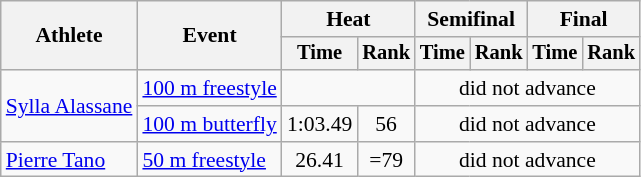<table class=wikitable style="font-size:90%">
<tr>
<th rowspan="2">Athlete</th>
<th rowspan="2">Event</th>
<th colspan="2">Heat</th>
<th colspan="2">Semifinal</th>
<th colspan="2">Final</th>
</tr>
<tr style="font-size:95%">
<th>Time</th>
<th>Rank</th>
<th>Time</th>
<th>Rank</th>
<th>Time</th>
<th>Rank</th>
</tr>
<tr align=center>
<td align=left rowspan=2><a href='#'>Sylla Alassane</a></td>
<td align=left><a href='#'>100 m freestyle</a></td>
<td colspan=2></td>
<td colspan=4>did not advance</td>
</tr>
<tr align=center>
<td align=left><a href='#'>100 m butterfly</a></td>
<td>1:03.49</td>
<td>56</td>
<td colspan=4>did not advance</td>
</tr>
<tr align=center>
<td align=left><a href='#'>Pierre Tano</a></td>
<td align=left><a href='#'>50 m freestyle</a></td>
<td>26.41</td>
<td>=79</td>
<td colspan=4>did not advance</td>
</tr>
</table>
